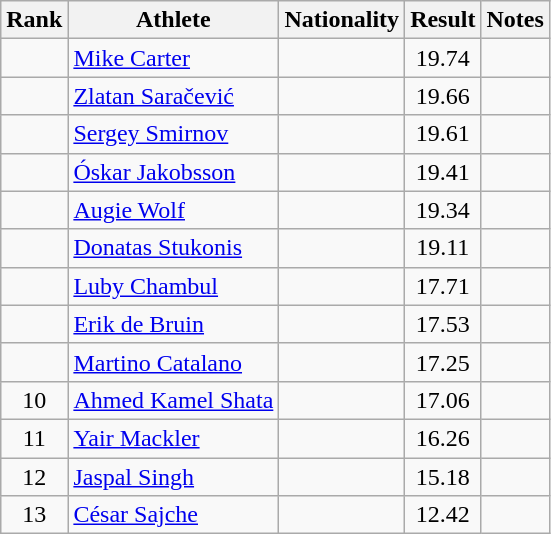<table class="wikitable sortable" style="text-align:center">
<tr>
<th>Rank</th>
<th>Athlete</th>
<th>Nationality</th>
<th>Result</th>
<th>Notes</th>
</tr>
<tr>
<td></td>
<td align=left><a href='#'>Mike Carter</a></td>
<td align=left></td>
<td>19.74</td>
<td></td>
</tr>
<tr>
<td></td>
<td align=left><a href='#'>Zlatan Saračević</a></td>
<td align=left></td>
<td>19.66</td>
<td></td>
</tr>
<tr>
<td></td>
<td align=left><a href='#'>Sergey Smirnov</a></td>
<td align=left></td>
<td>19.61</td>
<td></td>
</tr>
<tr>
<td></td>
<td align=left><a href='#'>Óskar Jakobsson</a></td>
<td align=left></td>
<td>19.41</td>
<td></td>
</tr>
<tr>
<td></td>
<td align=left><a href='#'>Augie Wolf</a></td>
<td align=left></td>
<td>19.34</td>
<td></td>
</tr>
<tr>
<td></td>
<td align=left><a href='#'>Donatas Stukonis</a></td>
<td align=left></td>
<td>19.11</td>
<td></td>
</tr>
<tr>
<td></td>
<td align=left><a href='#'>Luby Chambul</a></td>
<td align=left></td>
<td>17.71</td>
<td></td>
</tr>
<tr>
<td></td>
<td align=left><a href='#'>Erik de Bruin</a></td>
<td align=left></td>
<td>17.53</td>
<td></td>
</tr>
<tr>
<td></td>
<td align=left><a href='#'>Martino Catalano</a></td>
<td align=left></td>
<td>17.25</td>
<td></td>
</tr>
<tr>
<td>10</td>
<td align=left><a href='#'>Ahmed Kamel Shata</a></td>
<td align=left></td>
<td>17.06</td>
<td></td>
</tr>
<tr>
<td>11</td>
<td align=left><a href='#'>Yair Mackler</a></td>
<td align=left></td>
<td>16.26</td>
<td></td>
</tr>
<tr>
<td>12</td>
<td align=left><a href='#'>Jaspal Singh</a></td>
<td align=left></td>
<td>15.18</td>
<td></td>
</tr>
<tr>
<td>13</td>
<td align=left><a href='#'>César Sajche</a></td>
<td align=left></td>
<td>12.42</td>
<td></td>
</tr>
</table>
